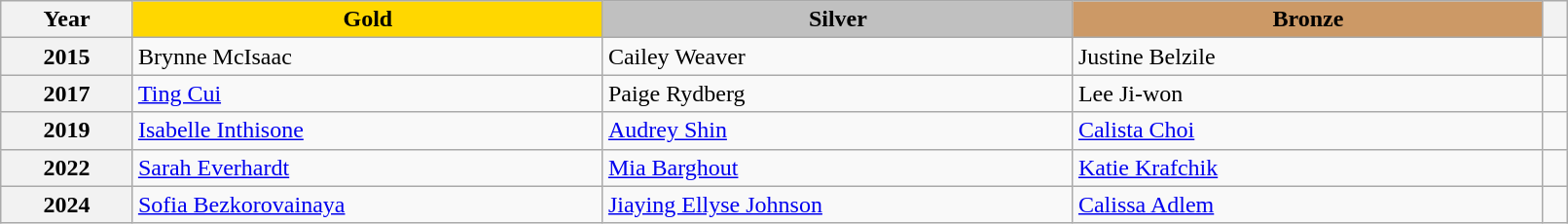<table class="wikitable unsortable" style="text-align:left; width:85%">
<tr>
<th scope="col" style="text-align:center">Year</th>
<td scope="col" style="text-align:center; width:30%; background:gold"><strong>Gold</strong></td>
<td scope="col" style="text-align:center; width:30%; background:silver"><strong>Silver</strong></td>
<td scope="col" style="text-align:center; width:30%; background:#c96"><strong>Bronze</strong></td>
<th scope="col" style="text-align:center"></th>
</tr>
<tr>
<th scope="row">2015</th>
<td> Brynne McIsaac</td>
<td> Cailey Weaver</td>
<td> Justine Belzile</td>
<td></td>
</tr>
<tr>
<th scope="row">2017</th>
<td> <a href='#'>Ting Cui</a></td>
<td> Paige Rydberg</td>
<td> Lee Ji-won</td>
<td></td>
</tr>
<tr>
<th scope="row">2019</th>
<td> <a href='#'>Isabelle Inthisone</a></td>
<td> <a href='#'>Audrey Shin</a></td>
<td> <a href='#'>Calista Choi</a></td>
<td></td>
</tr>
<tr>
<th scope="row">2022</th>
<td> <a href='#'>Sarah Everhardt</a></td>
<td> <a href='#'>Mia Barghout</a></td>
<td> <a href='#'>Katie Krafchik</a></td>
<td></td>
</tr>
<tr>
<th scope="row">2024</th>
<td> <a href='#'>Sofia Bezkorovainaya</a></td>
<td> <a href='#'>Jiaying Ellyse Johnson</a></td>
<td> <a href='#'>Calissa Adlem</a></td>
<td></td>
</tr>
</table>
